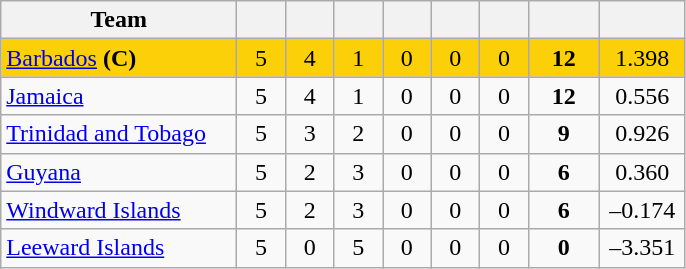<table class="wikitable" style="text-align:center">
<tr>
<th width="150">Team</th>
<th width="25"></th>
<th width="25"></th>
<th width="25"></th>
<th width="25"></th>
<th width="25"></th>
<th width="25"></th>
<th width="40"></th>
<th width="50"></th>
</tr>
<tr style="background:#fbd009">
<td style="text-align:left"><a href='#'>Barbados</a> <strong>(C)</strong></td>
<td>5</td>
<td>4</td>
<td>1</td>
<td>0</td>
<td>0</td>
<td>0</td>
<td><strong>12</strong></td>
<td>1.398</td>
</tr>
<tr>
<td style="text-align:left"><a href='#'>Jamaica</a></td>
<td>5</td>
<td>4</td>
<td>1</td>
<td>0</td>
<td>0</td>
<td>0</td>
<td><strong>12</strong></td>
<td>0.556</td>
</tr>
<tr>
<td style="text-align:left"><a href='#'>Trinidad and Tobago</a></td>
<td>5</td>
<td>3</td>
<td>2</td>
<td>0</td>
<td>0</td>
<td>0</td>
<td><strong>9</strong></td>
<td>0.926</td>
</tr>
<tr>
<td style="text-align:left"><a href='#'>Guyana</a></td>
<td>5</td>
<td>2</td>
<td>3</td>
<td>0</td>
<td>0</td>
<td>0</td>
<td><strong>6</strong></td>
<td>0.360</td>
</tr>
<tr>
<td style="text-align:left"><a href='#'>Windward Islands</a></td>
<td>5</td>
<td>2</td>
<td>3</td>
<td>0</td>
<td>0</td>
<td>0</td>
<td><strong>6</strong></td>
<td>–0.174</td>
</tr>
<tr>
<td style="text-align:left"><a href='#'>Leeward Islands</a></td>
<td>5</td>
<td>0</td>
<td>5</td>
<td>0</td>
<td>0</td>
<td>0</td>
<td><strong>0</strong></td>
<td>–3.351</td>
</tr>
</table>
